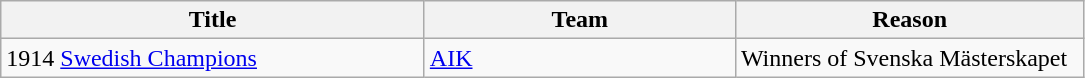<table class="wikitable" style="text-align: left;">
<tr>
<th style="width: 275px;">Title</th>
<th style="width: 200px;">Team</th>
<th style="width: 225px;">Reason</th>
</tr>
<tr>
<td>1914 <a href='#'>Swedish Champions</a></td>
<td><a href='#'>AIK</a></td>
<td>Winners of Svenska Mästerskapet</td>
</tr>
</table>
